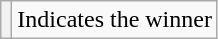<table class="wikitable">
<tr>
<th scope="row" style="text-align:center;" style="background:#FAEB86; height:20px; width:20px"></th>
<td>Indicates the winner</td>
</tr>
</table>
